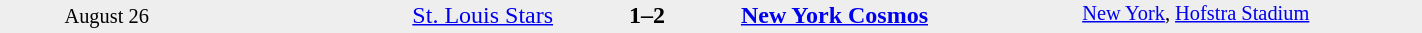<table style="width: 75%; background: #eeeeee;" cellspacing="0">
<tr>
<td style=font-size:85% align=center rowspan=3 width=15%>August 26</td>
<td width=24% align=right><a href='#'>St. Louis Stars</a></td>
<td align=center width=13%><strong>1–2</strong></td>
<td width=24%><strong><a href='#'>New York Cosmos</a></strong></td>
<td style=font-size:85% rowspan=3 valign=top><a href='#'>New York</a>, <a href='#'>Hofstra Stadium</a></td>
</tr>
<tr style=font-size:85%>
<td align=right valign=top></td>
<td valign=top></td>
<td align=left valign=top></td>
</tr>
</table>
